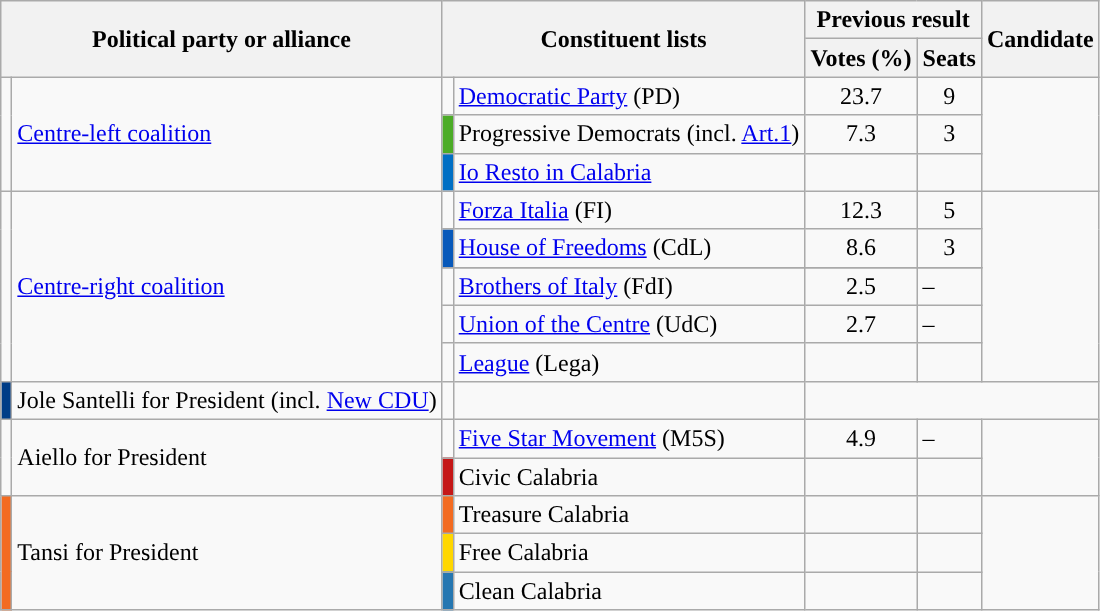<table class="wikitable" style="text-align:left">
<tr>
<th colspan=2 rowspan="2">Political party or alliance</th>
<th colspan=2 rowspan="2">Constituent lists</th>
<th colspan="2">Previous result</th>
<th colspan="2" rowspan="2">Candidate</th>
</tr>
<tr>
<th>Votes (%)</th>
<th>Seats</th>
</tr>
<tr>
<td rowspan="3"></td>
<td rowspan="3"><a href='#'>Centre-left coalition</a></td>
<td></td>
<td style="text-align:left;"><a href='#'>Democratic Party</a> (PD)</td>
<td align=center>23.7</td>
<td align=center>9</td>
<td rowspan="3"></td>
</tr>
<tr>
<td bgcolor="#4CAC27"></td>
<td>Progressive Democrats (incl. <a href='#'>Art.1</a>)</td>
<td align=center>7.3</td>
<td align=center>3</td>
</tr>
<tr>
<td bgcolor=#006FC4></td>
<td style="text-align:left;"><a href='#'>Io Resto in Calabria</a></td>
<td></td>
<td></td>
</tr>
<tr>
<td rowspan="6" style="background:"></td>
<td rowspan=6><a href='#'>Centre-right coalition</a></td>
<td></td>
<td style="text-align:left;"><a href='#'>Forza Italia</a> (FI)</td>
<td align=center>12.3</td>
<td align=center>5</td>
<td rowspan="6"></td>
</tr>
<tr>
<td bgcolor="#0859BA"></td>
<td style="text-align:left;"><a href='#'>House of Freedoms</a> (CdL)</td>
<td align=center>8.6</td>
<td align=center>3</td>
</tr>
<tr>
</tr>
<tr>
<td></td>
<td style="text-align:left;"><a href='#'>Brothers of Italy</a> (FdI)</td>
<td align=center>2.5</td>
<td>–</td>
</tr>
<tr>
<td></td>
<td style="text-align:left;"><a href='#'>Union of the Centre</a> (UdC)</td>
<td align=center>2.7</td>
<td>–</td>
</tr>
<tr>
<td></td>
<td style="text-align:left;"><a href='#'>League</a> (Lega)</td>
<td></td>
<td></td>
</tr>
<tr>
<td bgcolor="#003D87"></td>
<td style="text-align:left;">Jole Santelli for President (incl. <a href='#'>New CDU</a>)</td>
<td></td>
<td></td>
</tr>
<tr>
<td rowspan="2" style="background-color:"></td>
<td rowspan="2">Aiello for President</td>
<td style="background-color:"></td>
<td style="text-align:left;"><a href='#'>Five Star Movement</a> (M5S)</td>
<td align=center>4.9</td>
<td>–</td>
<td rowspan="2"></td>
</tr>
<tr>
<td style="background-color:#c51717"></td>
<td>Civic Calabria</td>
<td></td>
<td></td>
</tr>
<tr>
<td rowspan="3" style="background-color:#F36B21"></td>
<td rowspan="3">Tansi for President</td>
<td style="background-color:#F36B21"></td>
<td style="text-align:left;">Treasure Calabria</td>
<td></td>
<td></td>
<td rowspan="3"></td>
</tr>
<tr>
<td style="background-color:gold"></td>
<td style="text-align:left;">Free Calabria</td>
<td></td>
<td></td>
</tr>
<tr>
<td style="background-color:#2677b1"></td>
<td style="text-align:left;">Clean Calabria</td>
<td></td>
<td></td>
</tr>
</table>
